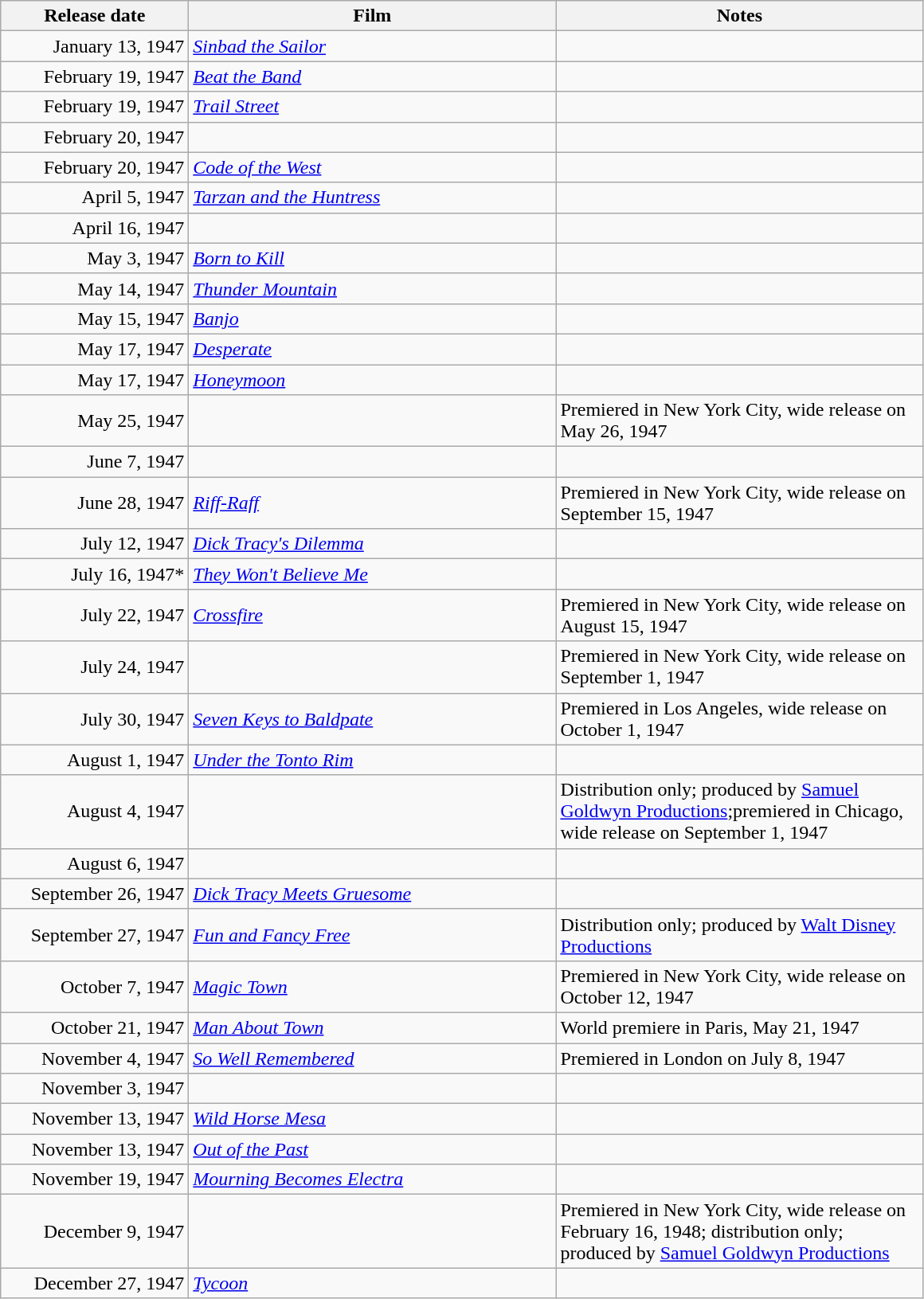<table class="wikitable sortable plainrowheaders">
<tr>
<th scope="col" style="width:150px">Release date</th>
<th scope="col" style="width:300px">Film</th>
<th scope="col" style="width:300px" class="unsortable">Notes</th>
</tr>
<tr>
<td style="text-align:right;">January 13, 1947</td>
<td><em><a href='#'>Sinbad the Sailor</a></em></td>
<td></td>
</tr>
<tr>
<td style="text-align:right;">February 19, 1947</td>
<td><em><a href='#'>Beat the Band</a></em></td>
<td></td>
</tr>
<tr>
<td style="text-align:right;">February 19, 1947</td>
<td><em><a href='#'>Trail Street</a></em></td>
<td></td>
</tr>
<tr>
<td style="text-align:right;">February 20, 1947</td>
<td><em></em></td>
<td></td>
</tr>
<tr>
<td style="text-align:right;">February 20, 1947</td>
<td><em><a href='#'>Code of the West</a></em></td>
<td></td>
</tr>
<tr>
<td style="text-align:right;">April 5, 1947</td>
<td><em><a href='#'>Tarzan and the Huntress</a></em></td>
<td></td>
</tr>
<tr>
<td style="text-align:right;">April 16, 1947</td>
<td><em></em></td>
<td></td>
</tr>
<tr>
<td style="text-align:right;">May 3, 1947</td>
<td><em><a href='#'>Born to Kill</a></em></td>
<td></td>
</tr>
<tr>
<td style="text-align:right;">May 14, 1947</td>
<td><em><a href='#'>Thunder Mountain</a></em></td>
<td></td>
</tr>
<tr>
<td style="text-align:right;">May 15, 1947</td>
<td><em><a href='#'>Banjo</a></em></td>
<td></td>
</tr>
<tr>
<td style="text-align:right;">May 17, 1947</td>
<td><em><a href='#'>Desperate</a></em></td>
<td></td>
</tr>
<tr>
<td style="text-align:right;">May 17, 1947</td>
<td><em><a href='#'>Honeymoon</a></em></td>
<td></td>
</tr>
<tr>
<td style="text-align:right;">May 25, 1947</td>
<td><em></em></td>
<td>Premiered in New York City, wide release on May 26, 1947</td>
</tr>
<tr>
<td style="text-align:right;">June 7, 1947</td>
<td><em></em></td>
<td></td>
</tr>
<tr>
<td style="text-align:right;">June 28, 1947</td>
<td><em><a href='#'>Riff-Raff</a></em></td>
<td>Premiered in New York City, wide release on September 15, 1947</td>
</tr>
<tr>
<td style="text-align:right;">July 12, 1947</td>
<td><em><a href='#'>Dick Tracy's Dilemma</a></em></td>
<td></td>
</tr>
<tr>
<td style="text-align:right;">July 16, 1947*</td>
<td><em><a href='#'>They Won't Believe Me</a></em></td>
<td></td>
</tr>
<tr>
<td style="text-align:right;">July 22, 1947</td>
<td><em><a href='#'>Crossfire</a></em></td>
<td>Premiered in New York City, wide release on August 15, 1947</td>
</tr>
<tr>
<td style="text-align:right;">July 24, 1947</td>
<td><em></em></td>
<td>Premiered in New York City, wide release on September 1, 1947</td>
</tr>
<tr>
<td style="text-align:right;">July 30, 1947</td>
<td><em><a href='#'>Seven Keys to Baldpate</a></em></td>
<td>Premiered in Los Angeles, wide release on October 1, 1947</td>
</tr>
<tr>
<td style="text-align:right;">August 1, 1947</td>
<td><em><a href='#'>Under the Tonto Rim</a></em></td>
<td></td>
</tr>
<tr>
<td style="text-align:right;">August 4, 1947</td>
<td><em></em></td>
<td>Distribution only; produced by <a href='#'>Samuel Goldwyn Productions</a>;premiered in Chicago, wide release on September 1, 1947</td>
</tr>
<tr>
<td style="text-align:right;">August 6, 1947</td>
<td><em></em></td>
<td></td>
</tr>
<tr>
<td style="text-align:right;">September 26, 1947</td>
<td><em><a href='#'>Dick Tracy Meets Gruesome</a></em></td>
<td></td>
</tr>
<tr>
<td style="text-align:right;">September 27, 1947</td>
<td><em><a href='#'>Fun and Fancy Free</a></em></td>
<td>Distribution only; produced by <a href='#'>Walt Disney Productions</a></td>
</tr>
<tr>
<td style="text-align:right;">October 7, 1947</td>
<td><em><a href='#'>Magic Town</a></em></td>
<td>Premiered in New York City, wide release on October 12, 1947</td>
</tr>
<tr>
<td style="text-align:right;">October 21, 1947</td>
<td><em><a href='#'>Man About Town</a></em></td>
<td>World premiere in Paris, May 21, 1947</td>
</tr>
<tr>
<td style="text-align:right;">November 4, 1947</td>
<td><em><a href='#'>So Well Remembered</a></em></td>
<td>Premiered in London on July 8, 1947</td>
</tr>
<tr>
<td style="text-align:right;">November 3, 1947</td>
<td><em></em></td>
<td></td>
</tr>
<tr>
<td style="text-align:right;">November 13, 1947</td>
<td><em><a href='#'>Wild Horse Mesa</a></em></td>
<td></td>
</tr>
<tr>
<td style="text-align:right;">November 13, 1947</td>
<td><em><a href='#'>Out of the Past</a></em></td>
<td></td>
</tr>
<tr>
<td style="text-align:right;">November 19, 1947</td>
<td><em><a href='#'>Mourning Becomes Electra</a></em></td>
<td></td>
</tr>
<tr>
<td style="text-align:right;">December 9, 1947</td>
<td><em></em></td>
<td>Premiered in New York City, wide release on February 16, 1948; distribution only; produced by <a href='#'>Samuel Goldwyn Productions</a></td>
</tr>
<tr>
<td style="text-align:right;">December 27, 1947</td>
<td><em><a href='#'>Tycoon</a></em></td>
<td></td>
</tr>
</table>
